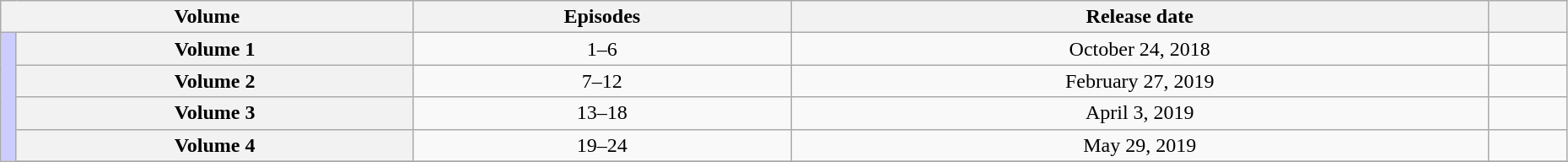<table class="wikitable" style="text-align: center; width: 98%;">
<tr>
<th scope="column" colspan="2">Volume</th>
<th scope="column">Episodes</th>
<th scope="column">Release date</th>
<th scope="column" width="5%"></th>
</tr>
<tr>
<td rowspan="5" width="1%" style="background: #CCCCFF;"></td>
<th scope="row">Volume 1</th>
<td>1–6</td>
<td>October 24, 2018</td>
<td></td>
</tr>
<tr>
<th scope="row">Volume 2</th>
<td>7–12</td>
<td>February 27, 2019</td>
<td></td>
</tr>
<tr>
<th scope="row">Volume 3</th>
<td>13–18</td>
<td>April 3, 2019</td>
<td></td>
</tr>
<tr>
<th scope="row">Volume 4</th>
<td>19–24</td>
<td>May 29, 2019</td>
<td></td>
</tr>
<tr>
</tr>
</table>
